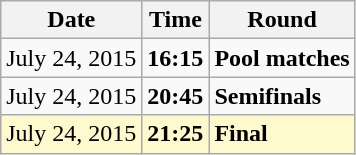<table class="wikitable">
<tr>
<th>Date</th>
<th>Time</th>
<th>Round</th>
</tr>
<tr>
<td>July 24, 2015</td>
<td><strong>16:15</strong></td>
<td><strong>Pool matches</strong></td>
</tr>
<tr>
<td>July 24, 2015</td>
<td><strong>20:45</strong></td>
<td><strong>Semifinals</strong></td>
</tr>
<tr style=background:lemonchiffon>
<td>July 24, 2015</td>
<td><strong>21:25</strong></td>
<td><strong>Final</strong></td>
</tr>
</table>
